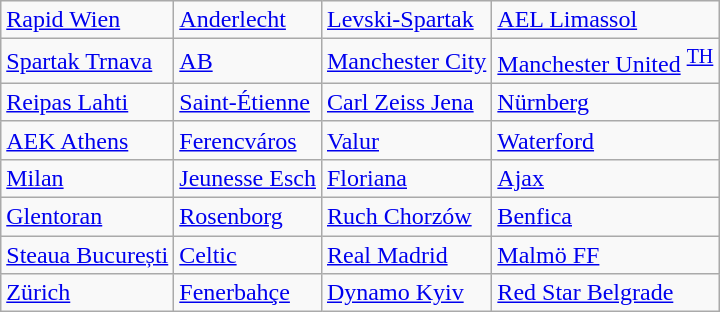<table class="wikitable">
<tr>
<td> <a href='#'>Rapid Wien</a> </td>
<td> <a href='#'>Anderlecht</a> </td>
<td> <a href='#'>Levski-Spartak</a> </td>
<td> <a href='#'>AEL Limassol</a> </td>
</tr>
<tr>
<td> <a href='#'>Spartak Trnava</a> </td>
<td> <a href='#'>AB</a> </td>
<td> <a href='#'>Manchester City</a> </td>
<td> <a href='#'>Manchester United</a> <sup><a href='#'>TH</a></sup></td>
</tr>
<tr>
<td> <a href='#'>Reipas Lahti</a> </td>
<td> <a href='#'>Saint-Étienne</a> </td>
<td> <a href='#'>Carl Zeiss Jena</a> </td>
<td> <a href='#'>Nürnberg</a> </td>
</tr>
<tr>
<td> <a href='#'>AEK Athens</a> </td>
<td> <a href='#'>Ferencváros</a> </td>
<td> <a href='#'>Valur</a> </td>
<td> <a href='#'>Waterford</a> </td>
</tr>
<tr>
<td> <a href='#'>Milan</a> </td>
<td> <a href='#'>Jeunesse Esch</a> </td>
<td> <a href='#'>Floriana</a> </td>
<td> <a href='#'>Ajax</a> </td>
</tr>
<tr>
<td> <a href='#'>Glentoran</a> </td>
<td> <a href='#'>Rosenborg</a> </td>
<td> <a href='#'>Ruch Chorzów</a> </td>
<td> <a href='#'>Benfica</a> </td>
</tr>
<tr>
<td> <a href='#'>Steaua București</a> </td>
<td> <a href='#'>Celtic</a> </td>
<td> <a href='#'>Real Madrid</a> </td>
<td> <a href='#'>Malmö FF</a> </td>
</tr>
<tr>
<td> <a href='#'>Zürich</a> </td>
<td> <a href='#'>Fenerbahçe</a> </td>
<td> <a href='#'>Dynamo Kyiv</a> </td>
<td> <a href='#'>Red Star Belgrade</a> </td>
</tr>
</table>
